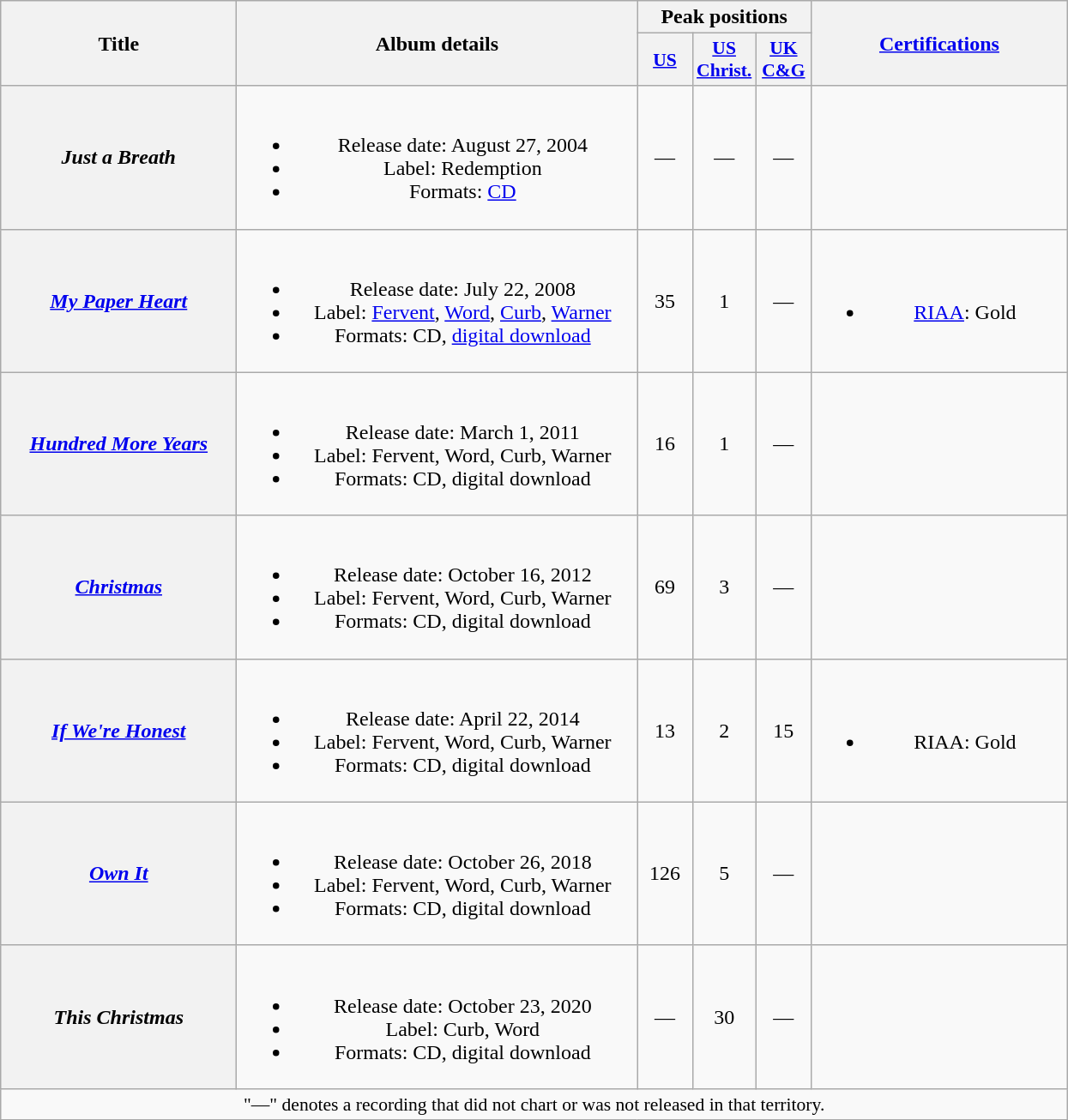<table class="wikitable plainrowheaders" style="text-align:center;">
<tr>
<th scope="col" rowspan="2" style="width:11em;">Title</th>
<th scope="col" rowspan="2" style="width:19em;">Album details</th>
<th scope="col" colspan="3">Peak positions</th>
<th scope="col" rowspan="2" style="width:12em;"><a href='#'>Certifications</a></th>
</tr>
<tr>
<th scope="col" style="width:2.5em;font-size:90%;"><a href='#'>US</a><br></th>
<th scope="col" style="width:2.5em;font-size:90%;"><a href='#'>US<br>Christ.</a><br></th>
<th scope="col" style="width:2.5em;font-size:90%;"><a href='#'>UK C&G</a><br></th>
</tr>
<tr>
<th scope="row"><em>Just a Breath</em></th>
<td><br><ul><li>Release date: August 27, 2004</li><li>Label: Redemption</li><li>Formats: <a href='#'>CD</a></li></ul></td>
<td>—</td>
<td>—</td>
<td>—</td>
<td></td>
</tr>
<tr>
<th scope="row"><em><a href='#'>My Paper Heart</a></em></th>
<td><br><ul><li>Release date: July 22, 2008</li><li>Label: <a href='#'>Fervent</a>, <a href='#'>Word</a>, <a href='#'>Curb</a>, <a href='#'>Warner</a></li><li>Formats: CD, <a href='#'>digital download</a></li></ul></td>
<td>35</td>
<td>1</td>
<td>—</td>
<td><br><ul><li><a href='#'>RIAA</a>: Gold</li></ul></td>
</tr>
<tr>
<th scope="row"><em><a href='#'>Hundred More Years</a></em></th>
<td><br><ul><li>Release date: March 1, 2011</li><li>Label: Fervent, Word, Curb, Warner</li><li>Formats: CD, digital download</li></ul></td>
<td>16</td>
<td>1</td>
<td>—</td>
<td></td>
</tr>
<tr>
<th scope="row"><em><a href='#'>Christmas</a></em></th>
<td><br><ul><li>Release date: October 16, 2012</li><li>Label: Fervent, Word, Curb, Warner</li><li>Formats: CD, digital download</li></ul></td>
<td>69</td>
<td>3</td>
<td>—</td>
<td></td>
</tr>
<tr>
<th scope="row"><em><a href='#'>If We're Honest</a></em></th>
<td><br><ul><li>Release date: April 22, 2014</li><li>Label: Fervent, Word, Curb, Warner</li><li>Formats: CD, digital download</li></ul></td>
<td>13</td>
<td>2</td>
<td>15</td>
<td><br><ul><li>RIAA: Gold</li></ul></td>
</tr>
<tr>
<th scope="row"><em><a href='#'>Own It</a></em></th>
<td><br><ul><li>Release date: October 26, 2018</li><li>Label: Fervent, Word, Curb, Warner</li><li>Formats: CD, digital download</li></ul></td>
<td>126</td>
<td>5</td>
<td>—</td>
<td></td>
</tr>
<tr>
<th scope="row"><em>This Christmas</em></th>
<td><br><ul><li>Release date: October 23, 2020</li><li>Label: Curb, Word</li><li>Formats: CD, digital download</li></ul></td>
<td>—</td>
<td>30</td>
<td>—</td>
<td></td>
</tr>
<tr>
<td colspan="6" style="font-size:90%">"—" denotes a recording that did not chart or was not released in that territory.</td>
</tr>
</table>
